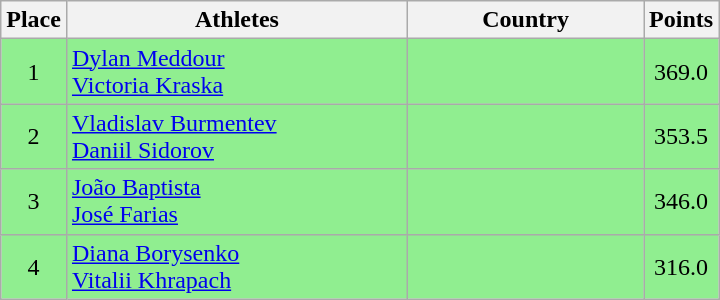<table class="wikitable">
<tr>
<th>Place</th>
<th width=220px>Athletes</th>
<th width=150px>Country</th>
<th>Points</th>
</tr>
<tr bgcolor=lightgreen>
<td align=center>1</td>
<td><a href='#'>Dylan Meddour</a><br><a href='#'>Victoria Kraska</a></td>
<td></td>
<td align=center>369.0</td>
</tr>
<tr bgcolor=lightgreen>
<td align=center>2</td>
<td><a href='#'>Vladislav Burmentev</a><br><a href='#'>Daniil Sidorov</a></td>
<td></td>
<td align=center>353.5</td>
</tr>
<tr bgcolor=lightgreen>
<td align=center>3</td>
<td><a href='#'>João Baptista</a><br><a href='#'>José Farias</a></td>
<td></td>
<td align=center>346.0</td>
</tr>
<tr bgcolor=lightgreen>
<td align=center>4</td>
<td><a href='#'>Diana Borysenko</a><br><a href='#'>Vitalii Khrapach</a></td>
<td></td>
<td align=center>316.0</td>
</tr>
</table>
